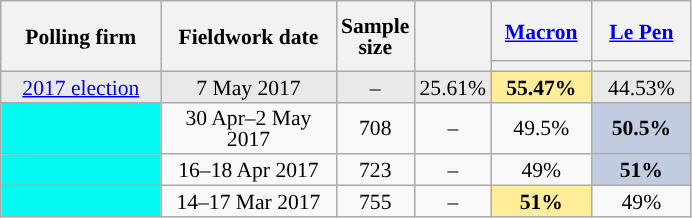<table class="wikitable sortable" style="text-align:center;font-size:90%;line-height:14px;">
<tr style="height:40px;">
<th style="width:100px;" rowspan="2">Polling firm</th>
<th style="width:110px;" rowspan="2">Fieldwork date</th>
<th style="width:35px;" rowspan="2">Sample<br>size</th>
<th style="width:30px;" rowspan="2"></th>
<th class="unsortable" style="width:60px;"><a href='#'>Macron</a><br></th>
<th class="unsortable" style="width:60px;"><a href='#'>Le Pen</a><br></th>
</tr>
<tr>
<th style="background:"></th>
<th style="background:"></th>
</tr>
<tr style="background:#E9E9E9;">
<td><a href='#'>2017 election</a></td>
<td data-sort-value="2017-05-07">7 May 2017</td>
<td>–</td>
<td>25.61%</td>
<td style="background:#FFED99;"><strong>55.47%</strong></td>
<td>44.53%</td>
</tr>
<tr>
<td style="background:#04FBF4;"></td>
<td data-sort-value="2017-05-02">30 Apr–2 May 2017</td>
<td>708</td>
<td>–</td>
<td>49.5%</td>
<td style="background:#C1CCE1;"><strong>50.5%</strong></td>
</tr>
<tr>
<td style="background:#04FBF4;"></td>
<td data-sort-value="2017-04-18">16–18 Apr 2017</td>
<td>723</td>
<td>–</td>
<td>49%</td>
<td style="background:#C1CCE1;"><strong>51%</strong></td>
</tr>
<tr>
<td style="background:#04FBF4;"></td>
<td data-sort-value="2017-03-17">14–17 Mar 2017</td>
<td>755</td>
<td>–</td>
<td style="background:#FFED99;"><strong>51%</strong></td>
<td>49%</td>
</tr>
</table>
